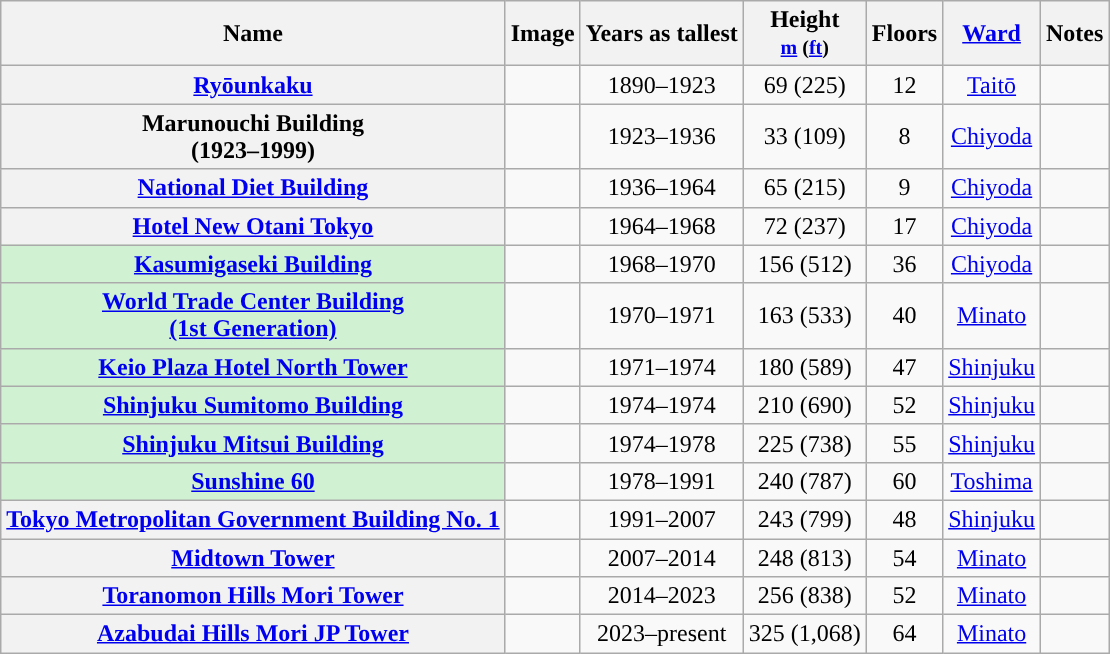<table class="wikitable sortable plainrowheaders">
<tr>
<th scope="col">Name</th>
<th scope="col" class="unsortable">Image</th>
<th scope="col">Years as tallest</th>
<th scope="col">Height<br><small><a href='#'>m</a> (<a href='#'>ft</a>)</small></th>
<th scope="col">Floors</th>
<th scope="col"><a href='#'>Ward</a></th>
<th scope="col" class="unsortable">Notes</th>
</tr>
<tr>
<th scope="row" style="text-align:center"><a href='#'>Ryōunkaku</a></th>
<td></td>
<td align="center">1890–1923</td>
<td align="center">69 (225)</td>
<td align="center">12</td>
<td align="center"><a href='#'>Taitō</a></td>
<td align="center"></td>
</tr>
<tr>
<th scope="row" style="text-align:center">Marunouchi Building<br> (1923–1999)</th>
<td></td>
<td align="center">1923–1936</td>
<td align="center">33 (109)</td>
<td align="center">8</td>
<td align="center"><a href='#'>Chiyoda</a></td>
<td align="center"></td>
</tr>
<tr>
<th scope="row" style="text-align:center"><a href='#'>National Diet Building</a></th>
<td></td>
<td align="center">1936–1964</td>
<td align="center">65 (215)</td>
<td align="center">9</td>
<td align="center"><a href='#'>Chiyoda</a></td>
<td align="center"></td>
</tr>
<tr>
<th scope="row" style="text-align:center"><a href='#'>Hotel New Otani Tokyo</a></th>
<td></td>
<td align="center">1964–1968</td>
<td align="center">72 (237)</td>
<td align="center">17</td>
<td align="center"><a href='#'>Chiyoda</a></td>
<td align="center"></td>
</tr>
<tr style>
<th scope="row" style="text-align:center; background-color:#d0f2d2;"><a href='#'>Kasumigaseki Building</a></th>
<td></td>
<td align="center">1968–1970</td>
<td align="center">156 (512)</td>
<td align="center">36</td>
<td align="center"><a href='#'>Chiyoda</a></td>
<td align="center"></td>
</tr>
<tr style>
<th scope="row" style="text-align:center; background-color:#d0f2d2;"><a href='#'>World Trade Center Building<br> (1st Generation)</a></th>
<td></td>
<td align="center">1970–1971</td>
<td align="center">163 (533)</td>
<td align="center">40</td>
<td align="center"><a href='#'>Minato</a></td>
<td align="center"></td>
</tr>
<tr style>
<th scope="row" style="text-align:center; background-color:#d0f2d2;"><a href='#'>Keio Plaza Hotel North Tower</a></th>
<td></td>
<td align="center">1971–1974</td>
<td align="center">180 (589)</td>
<td align="center">47</td>
<td align="center"><a href='#'>Shinjuku</a></td>
<td align="center"></td>
</tr>
<tr style>
<th scope="row" style="text-align:center; background-color:#d0f2d2;"><a href='#'>Shinjuku Sumitomo Building</a></th>
<td></td>
<td align="center">1974–1974</td>
<td align="center">210 (690)</td>
<td align="center">52</td>
<td align="center"><a href='#'>Shinjuku</a></td>
<td align="center"></td>
</tr>
<tr style>
<th scope="row" style="text-align:center; background-color:#d0f2d2;"><a href='#'>Shinjuku Mitsui Building</a></th>
<td></td>
<td align="center">1974–1978</td>
<td align="center">225 (738)</td>
<td align="center">55</td>
<td align="center"><a href='#'>Shinjuku</a></td>
<td align="center"></td>
</tr>
<tr style>
<th scope="row" style="text-align:center; background-color:#d0f2d2;"><a href='#'>Sunshine 60</a></th>
<td></td>
<td align="center">1978–1991</td>
<td align="center">240 (787)</td>
<td align="center">60</td>
<td align="center"><a href='#'>Toshima</a></td>
<td align="center"></td>
</tr>
<tr>
<th scope="row" style="text-align:center"><a href='#'>Tokyo Metropolitan Government Building No. 1</a></th>
<td></td>
<td align="center">1991–2007</td>
<td align="center">243 (799)</td>
<td align="center">48</td>
<td align="center"><a href='#'>Shinjuku</a></td>
<td align="center"></td>
</tr>
<tr>
<th scope="row" style="text-align:center"><a href='#'>Midtown Tower</a></th>
<td></td>
<td align="center">2007–2014</td>
<td align="center">248 (813)</td>
<td align="center">54</td>
<td align="center"><a href='#'>Minato</a></td>
<td align="center"></td>
</tr>
<tr>
<th scope="row" style="text-align:center"><a href='#'>Toranomon Hills Mori Tower</a></th>
<td></td>
<td align="center">2014–2023</td>
<td align="center">256 (838)</td>
<td align="center">52</td>
<td align="center"><a href='#'>Minato</a></td>
<td align="center"></td>
</tr>
<tr>
<th scope="row" style="text-align:center"><a href='#'>Azabudai Hills Mori JP Tower</a></th>
<td></td>
<td align="center">2023–present</td>
<td align="center">325 (1,068)</td>
<td align="center">64</td>
<td align="center"><a href='#'>Minato</a></td>
<td align="center"></td>
</tr>
</table>
